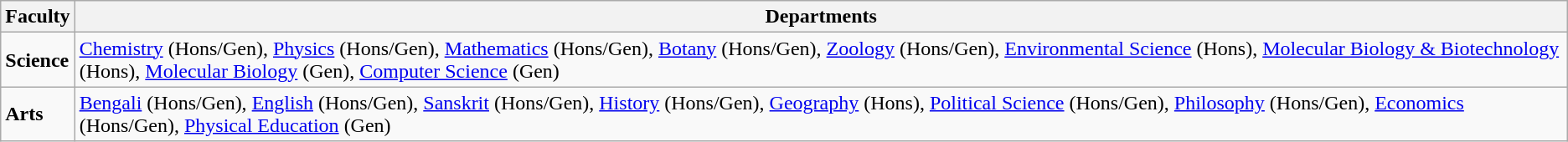<table class="wikitable sortable">
<tr>
<th>Faculty</th>
<th>Departments</th>
</tr>
<tr>
<td><strong>Science</strong></td>
<td><a href='#'>Chemistry</a> (Hons/Gen), <a href='#'>Physics</a> (Hons/Gen), <a href='#'>Mathematics</a> (Hons/Gen), <a href='#'>Botany</a> (Hons/Gen), <a href='#'>Zoology</a> (Hons/Gen), <a href='#'>Environmental Science</a> (Hons), <a href='#'>Molecular Biology & Biotechnology</a> (Hons), <a href='#'>Molecular Biology</a> (Gen), <a href='#'>Computer Science</a> (Gen)</td>
</tr>
<tr>
<td><strong>Arts</strong></td>
<td><a href='#'>Bengali</a> (Hons/Gen), <a href='#'>English</a> (Hons/Gen), <a href='#'>Sanskrit</a> (Hons/Gen), <a href='#'>History</a> (Hons/Gen), <a href='#'>Geography</a> (Hons), <a href='#'>Political Science</a> (Hons/Gen), <a href='#'>Philosophy</a> (Hons/Gen), <a href='#'>Economics</a> (Hons/Gen), <a href='#'>Physical Education</a> (Gen)</td>
</tr>
</table>
